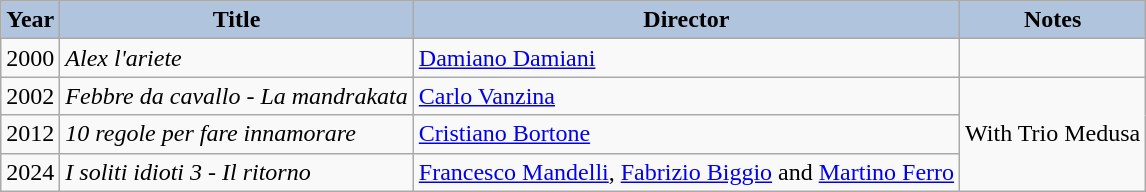<table class="wikitable">
<tr>
<th style="background:#B0C4DE;">Year</th>
<th style="background:#B0C4DE;">Title</th>
<th style="background:#B0C4DE;">Director</th>
<th style="background:#B0C4DE;">Notes</th>
</tr>
<tr>
<td>2000</td>
<td><em>Alex l'ariete</em></td>
<td><a href='#'>Damiano Damiani</a></td>
<td></td>
</tr>
<tr>
<td>2002</td>
<td><em>Febbre da cavallo - La mandrakata</em></td>
<td><a href='#'>Carlo Vanzina</a></td>
<td rowspan="3">With Trio Medusa</td>
</tr>
<tr>
<td>2012</td>
<td><em>10 regole per fare innamorare</em></td>
<td><a href='#'>Cristiano Bortone</a></td>
</tr>
<tr>
<td>2024</td>
<td><em>I soliti idioti 3 - Il ritorno</em></td>
<td><a href='#'>Francesco Mandelli</a>, <a href='#'>Fabrizio Biggio</a> and <a href='#'>Martino Ferro</a></td>
</tr>
</table>
